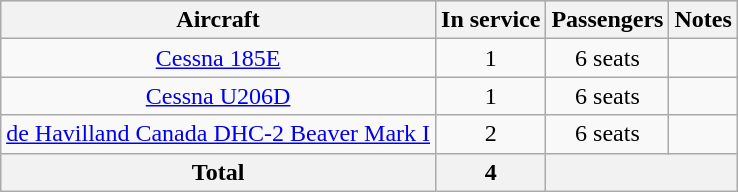<table class="wikitable" style="margin:auto;text-align:center">
<tr bgcolor=lightblue>
<th>Aircraft</th>
<th>In service</th>
<th>Passengers</th>
<th>Notes</th>
</tr>
<tr>
<td><a href='#'>Cessna 185E</a></td>
<td>1</td>
<td>6 seats</td>
<td></td>
</tr>
<tr>
<td><a href='#'>Cessna U206D</a></td>
<td>1</td>
<td>6 seats</td>
<td></td>
</tr>
<tr>
<td><a href='#'>de Havilland Canada DHC-2 Beaver Mark I</a></td>
<td>2</td>
<td>6 seats</td>
<td></td>
</tr>
<tr>
<th>Total</th>
<th>4</th>
<th colspan="2"></th>
</tr>
</table>
